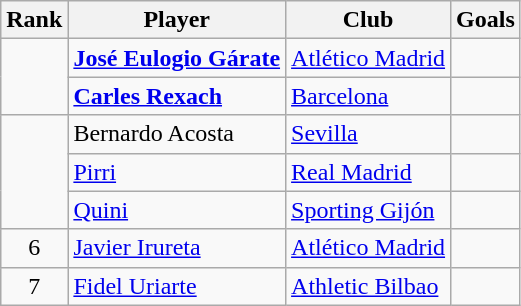<table class="wikitable">
<tr>
<th>Rank</th>
<th>Player</th>
<th>Club</th>
<th>Goals</th>
</tr>
<tr>
<td rowspan="2"></td>
<td> <strong><a href='#'>José Eulogio Gárate</a></strong></td>
<td><a href='#'>Atlético Madrid</a></td>
<td></td>
</tr>
<tr>
<td> <strong><a href='#'>Carles Rexach</a></strong></td>
<td><a href='#'>Barcelona</a></td>
<td></td>
</tr>
<tr>
<td rowspan="3"></td>
<td> Bernardo Acosta</td>
<td><a href='#'>Sevilla</a></td>
<td></td>
</tr>
<tr>
<td> <a href='#'>Pirri</a></td>
<td><a href='#'>Real Madrid</a></td>
<td></td>
</tr>
<tr>
<td> <a href='#'>Quini</a></td>
<td><a href='#'>Sporting Gijón</a></td>
<td></td>
</tr>
<tr>
<td align="center">6</td>
<td> <a href='#'>Javier Irureta</a></td>
<td><a href='#'>Atlético Madrid</a></td>
<td></td>
</tr>
<tr>
<td align="center">7</td>
<td> <a href='#'>Fidel Uriarte</a></td>
<td><a href='#'>Athletic Bilbao</a></td>
<td></td>
</tr>
</table>
